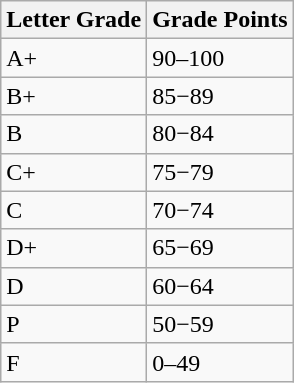<table class="wikitable">
<tr>
<th>Letter Grade</th>
<th>Grade Points</th>
</tr>
<tr>
<td>A+</td>
<td>90–100</td>
</tr>
<tr>
<td>B+</td>
<td>85−89</td>
</tr>
<tr>
<td>B</td>
<td>80−84</td>
</tr>
<tr>
<td>C+</td>
<td>75−79</td>
</tr>
<tr>
<td>C</td>
<td>70−74</td>
</tr>
<tr>
<td>D+</td>
<td>65−69</td>
</tr>
<tr>
<td>D</td>
<td>60−64</td>
</tr>
<tr>
<td>P</td>
<td>50−59</td>
</tr>
<tr>
<td>F</td>
<td>0–49</td>
</tr>
</table>
